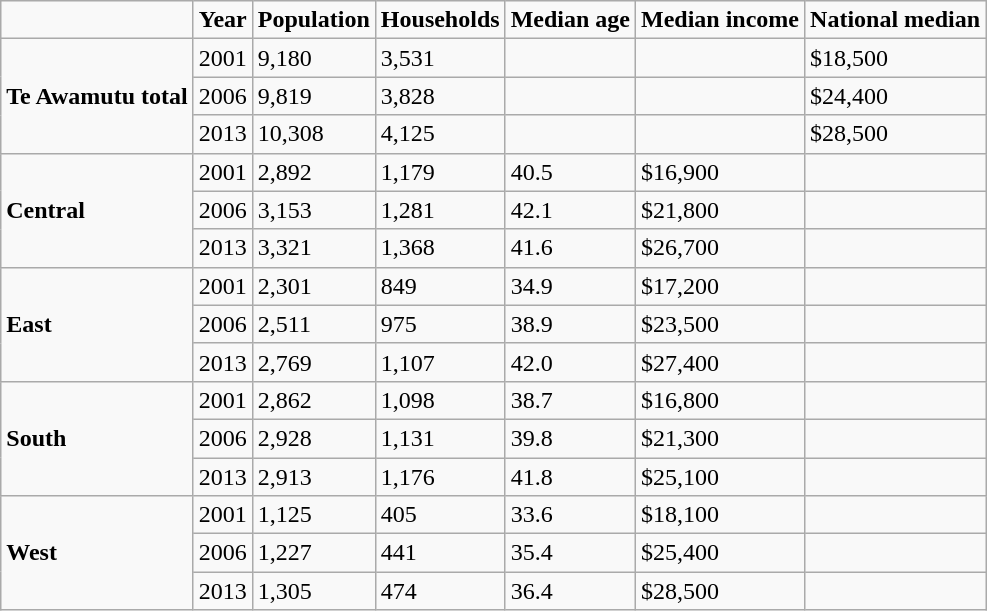<table class="wikitable mw-collapsible mw-collapsed">
<tr>
<td></td>
<td><strong>Year</strong></td>
<td><strong>Population</strong></td>
<td><strong>Households</strong></td>
<td><strong>Median age</strong></td>
<td><strong>Median income</strong></td>
<td><strong>National median</strong></td>
</tr>
<tr>
<td rowspan="3"><strong>Te Awamutu total</strong></td>
<td>2001</td>
<td>9,180</td>
<td>3,531</td>
<td></td>
<td></td>
<td>$18,500</td>
</tr>
<tr>
<td>2006</td>
<td>9,819</td>
<td>3,828</td>
<td></td>
<td></td>
<td>$24,400</td>
</tr>
<tr>
<td>2013</td>
<td>10,308</td>
<td>4,125</td>
<td></td>
<td></td>
<td>$28,500</td>
</tr>
<tr>
<td rowspan="3"><strong>Central</strong></td>
<td>2001</td>
<td>2,892</td>
<td>1,179</td>
<td>40.5</td>
<td>$16,900</td>
<td></td>
</tr>
<tr>
<td>2006</td>
<td>3,153</td>
<td>1,281</td>
<td>42.1</td>
<td>$21,800</td>
<td></td>
</tr>
<tr>
<td>2013</td>
<td>3,321</td>
<td>1,368</td>
<td>41.6</td>
<td>$26,700</td>
<td></td>
</tr>
<tr>
<td rowspan="3"><strong>East</strong></td>
<td>2001</td>
<td>2,301</td>
<td>849</td>
<td>34.9</td>
<td>$17,200</td>
<td></td>
</tr>
<tr>
<td>2006</td>
<td>2,511</td>
<td>975</td>
<td>38.9</td>
<td>$23,500</td>
<td></td>
</tr>
<tr>
<td>2013</td>
<td>2,769</td>
<td>1,107</td>
<td>42.0</td>
<td>$27,400</td>
<td></td>
</tr>
<tr>
<td rowspan="3"><strong>South</strong></td>
<td>2001</td>
<td>2,862</td>
<td>1,098</td>
<td>38.7</td>
<td>$16,800</td>
<td></td>
</tr>
<tr>
<td>2006</td>
<td>2,928</td>
<td>1,131</td>
<td>39.8</td>
<td>$21,300</td>
<td></td>
</tr>
<tr>
<td>2013</td>
<td>2,913</td>
<td>1,176</td>
<td>41.8</td>
<td>$25,100</td>
<td></td>
</tr>
<tr>
<td rowspan="3"><strong>West</strong></td>
<td>2001</td>
<td>1,125</td>
<td>405</td>
<td>33.6</td>
<td>$18,100</td>
<td></td>
</tr>
<tr>
<td>2006</td>
<td>1,227</td>
<td>441</td>
<td>35.4</td>
<td>$25,400</td>
<td></td>
</tr>
<tr>
<td>2013</td>
<td>1,305</td>
<td>474</td>
<td>36.4</td>
<td>$28,500</td>
<td></td>
</tr>
</table>
